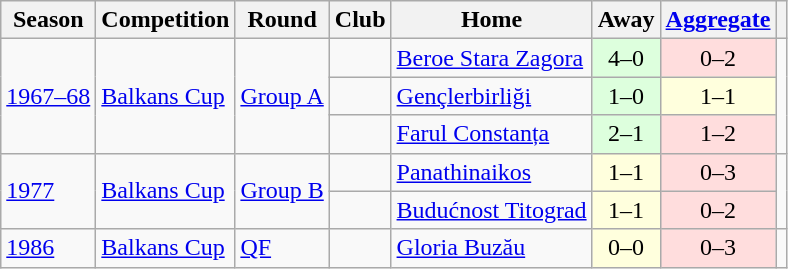<table class="wikitable" mw-collapsible mw-collapsed">
<tr>
<th>Season</th>
<th>Competition</th>
<th>Round</th>
<th>Club</th>
<th>Home</th>
<th>Away</th>
<th><a href='#'>Aggregate</a></th>
<th></th>
</tr>
<tr>
<td Rowspan=3><a href='#'>1967–68</a></td>
<td Rowspan=3><a href='#'>Balkans Cup</a></td>
<td Rowspan=3><a href='#'>Group A</a></td>
<td></td>
<td><a href='#'>Beroe Stara Zagora</a></td>
<td style="text-align:center; background:#dfd;">4–0</td>
<td style="text-align:center; background:#fdd;">0–2</td>
<td rowspan=3 style="text-align:center;"> </td>
</tr>
<tr>
<td></td>
<td><a href='#'>Gençlerbirliği</a></td>
<td style="text-align:center; background:#dfd;">1–0</td>
<td style="text-align:center; background:#ffd;">1–1</td>
</tr>
<tr>
<td></td>
<td><a href='#'>Farul Constanța</a></td>
<td style="text-align:center; background:#dfd;">2–1</td>
<td style="text-align:center; background:#fdd;">1–2</td>
</tr>
<tr>
<td Rowspan=2><a href='#'>1977</a></td>
<td Rowspan=2><a href='#'>Balkans Cup</a></td>
<td Rowspan=2><a href='#'>Group B</a></td>
<td></td>
<td><a href='#'>Panathinaikos</a></td>
<td style="text-align:center; background:#ffd;">1–1</td>
<td style="text-align:center; background:#fdd;">0–3</td>
<td rowspan=2 style="text-align:center;"> </td>
</tr>
<tr>
<td></td>
<td><a href='#'>Budućnost Titograd</a></td>
<td style="text-align:center; background:#ffd;">1–1</td>
<td style="text-align:center; background:#fdd;">0–2</td>
</tr>
<tr>
<td><a href='#'>1986</a></td>
<td><a href='#'>Balkans Cup</a></td>
<td><a href='#'>QF</a></td>
<td></td>
<td><a href='#'>Gloria Buzău</a></td>
<td style="text-align:center; background:#ffd;">0–0</td>
<td style="text-align:center; background:#fdd;">0–3</td>
<td style="text-align:center;"></td>
</tr>
</table>
